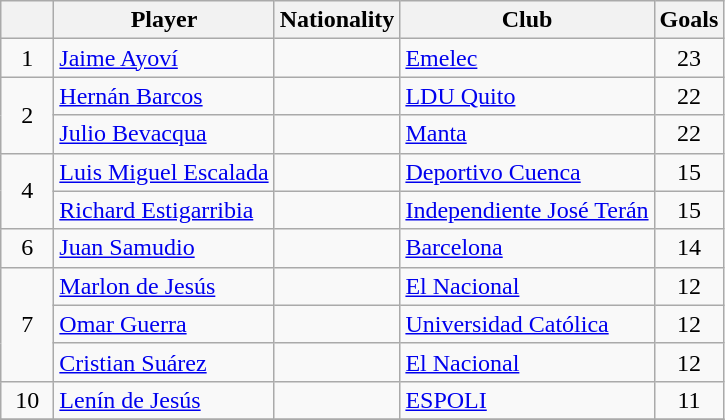<table class="wikitable" border="1">
<tr>
<th width="28"></th>
<th>Player</th>
<th>Nationality</th>
<th>Club</th>
<th>Goals</th>
</tr>
<tr>
<td align="center" rowspan=1>1</td>
<td><a href='#'>Jaime Ayoví</a></td>
<td></td>
<td><a href='#'>Emelec</a></td>
<td align="center">23</td>
</tr>
<tr>
<td align="center" rowspan=2>2</td>
<td><a href='#'>Hernán Barcos</a></td>
<td></td>
<td><a href='#'>LDU Quito</a></td>
<td align="center">22</td>
</tr>
<tr>
<td><a href='#'>Julio Bevacqua</a></td>
<td></td>
<td><a href='#'>Manta</a></td>
<td align="center">22</td>
</tr>
<tr>
<td align="center" rowspan=2>4</td>
<td><a href='#'>Luis Miguel Escalada</a></td>
<td></td>
<td><a href='#'>Deportivo Cuenca</a></td>
<td align="center">15</td>
</tr>
<tr>
<td><a href='#'>Richard Estigarribia</a></td>
<td></td>
<td><a href='#'>Independiente José Terán</a></td>
<td align="center">15</td>
</tr>
<tr>
<td align="center" rowspan=1>6</td>
<td><a href='#'>Juan Samudio</a></td>
<td></td>
<td><a href='#'>Barcelona</a></td>
<td align="center">14</td>
</tr>
<tr>
<td align="center" rowspan=3>7</td>
<td><a href='#'>Marlon de Jesús</a></td>
<td></td>
<td><a href='#'>El Nacional</a></td>
<td align="center">12</td>
</tr>
<tr>
<td><a href='#'>Omar Guerra</a></td>
<td></td>
<td><a href='#'>Universidad Católica</a></td>
<td align="center">12</td>
</tr>
<tr>
<td><a href='#'>Cristian Suárez</a></td>
<td></td>
<td><a href='#'>El Nacional</a></td>
<td align="center">12</td>
</tr>
<tr>
<td align="center" rowspan=1>10</td>
<td><a href='#'>Lenín de Jesús</a></td>
<td></td>
<td><a href='#'>ESPOLI</a></td>
<td align="center">11</td>
</tr>
<tr>
</tr>
</table>
